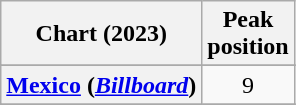<table class="wikitable sortable plainrowheaders" style="text-align:center">
<tr>
<th scope="col">Chart (2023)</th>
<th scope="col">Peak<br>position</th>
</tr>
<tr>
</tr>
<tr>
<th scope="row"><a href='#'>Mexico</a> (<a href='#'><em>Billboard</em></a>)</th>
<td>9</td>
</tr>
<tr>
</tr>
<tr>
</tr>
</table>
